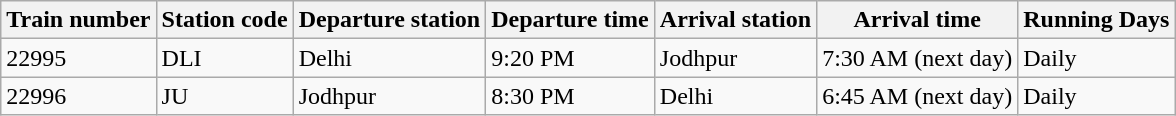<table class="wikitable">
<tr>
<th>Train number</th>
<th>Station code</th>
<th>Departure station</th>
<th>Departure time</th>
<th>Arrival station</th>
<th>Arrival time</th>
<th>Running Days</th>
</tr>
<tr>
<td>22995</td>
<td>DLI</td>
<td>Delhi</td>
<td>9:20 PM</td>
<td>Jodhpur</td>
<td>7:30 AM (next day)</td>
<td>Daily</td>
</tr>
<tr>
<td>22996</td>
<td>JU</td>
<td>Jodhpur</td>
<td>8:30 PM</td>
<td>Delhi</td>
<td>6:45 AM (next day)</td>
<td>Daily</td>
</tr>
</table>
